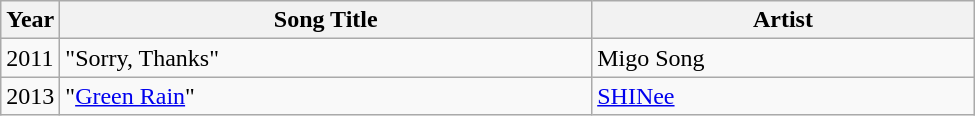<table class="wikitable" style="width:650px">
<tr>
<th width=10>Year</th>
<th>Song Title</th>
<th>Artist</th>
</tr>
<tr>
<td>2011</td>
<td>"Sorry, Thanks"</td>
<td>Migo Song</td>
</tr>
<tr>
<td>2013</td>
<td>"<a href='#'>Green Rain</a>"</td>
<td><a href='#'>SHINee</a></td>
</tr>
</table>
